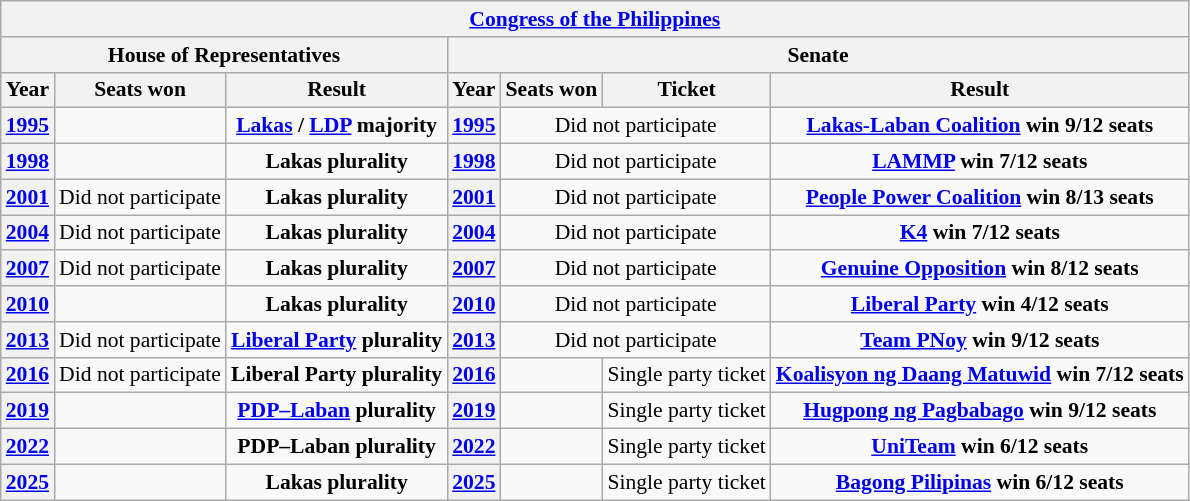<table class="wikitable" style="text-align:center; font-size:90%">
<tr>
<th colspan=7><a href='#'>Congress of the Philippines</a></th>
</tr>
<tr>
<th colspan="3">House of Representatives</th>
<th colspan="4">Senate</th>
</tr>
<tr>
<th>Year</th>
<th>Seats won</th>
<th>Result</th>
<th>Year</th>
<th>Seats won</th>
<th>Ticket</th>
<th>Result</th>
</tr>
<tr>
<th><a href='#'>1995</a></th>
<td></td>
<td><strong><a href='#'>Lakas</a> / <a href='#'>LDP</a> majority</strong></td>
<th><a href='#'>1995</a></th>
<td colspan=2>Did not participate</td>
<td><strong><a href='#'>Lakas-Laban Coalition</a> win 9/12 seats</strong></td>
</tr>
<tr>
<th><a href='#'>1998</a></th>
<td></td>
<td><strong>Lakas plurality</strong></td>
<th><a href='#'>1998</a></th>
<td colspan=2>Did not participate</td>
<td><strong><a href='#'>LAMMP</a> win 7/12 seats</strong></td>
</tr>
<tr>
<th><a href='#'>2001</a></th>
<td>Did not participate</td>
<td><strong>Lakas plurality</strong></td>
<th><a href='#'>2001</a></th>
<td colspan=2>Did not participate</td>
<td><strong><a href='#'>People Power Coalition</a> win 8/13 seats</strong></td>
</tr>
<tr>
<th><a href='#'>2004</a></th>
<td>Did not participate</td>
<td><strong>Lakas plurality</strong></td>
<th><a href='#'>2004</a></th>
<td colspan=2>Did not participate</td>
<td><strong><a href='#'>K4</a> win 7/12 seats</strong></td>
</tr>
<tr>
<th><a href='#'>2007</a></th>
<td>Did not participate</td>
<td><strong>Lakas plurality</strong></td>
<th><a href='#'>2007</a></th>
<td colspan=2>Did not participate</td>
<td><strong><a href='#'>Genuine Opposition</a> win 8/12 seats</strong></td>
</tr>
<tr>
<th><a href='#'>2010</a></th>
<td></td>
<td><strong>Lakas plurality</strong></td>
<th><a href='#'>2010</a></th>
<td colspan=2>Did not participate</td>
<td><strong><a href='#'>Liberal Party</a> win 4/12 seats</strong></td>
</tr>
<tr>
<th><a href='#'>2013</a></th>
<td>Did not participate</td>
<td><strong><a href='#'>Liberal Party</a> plurality</strong></td>
<th><a href='#'>2013</a></th>
<td colspan=2>Did not participate</td>
<td><strong><a href='#'>Team PNoy</a> win 9/12 seats</strong></td>
</tr>
<tr>
<th><a href='#'>2016</a></th>
<td>Did not participate</td>
<td><strong>Liberal Party plurality</strong></td>
<th><a href='#'>2016</a></th>
<td></td>
<td>Single party ticket</td>
<td><strong><a href='#'>Koalisyon ng Daang Matuwid</a> win 7/12 seats</strong></td>
</tr>
<tr>
<th><a href='#'>2019</a></th>
<td></td>
<td><strong><a href='#'>PDP–Laban</a> plurality</strong></td>
<th><a href='#'>2019</a></th>
<td></td>
<td>Single party ticket</td>
<td><strong><a href='#'>Hugpong ng Pagbabago</a> win 9/12 seats</strong></td>
</tr>
<tr>
<th><a href='#'>2022</a></th>
<td></td>
<td><strong>PDP–Laban plurality</strong></td>
<th><a href='#'>2022</a></th>
<td></td>
<td>Single party ticket</td>
<td><strong><a href='#'>UniTeam</a> win 6/12 seats</strong></td>
</tr>
<tr>
<th><a href='#'>2025</a></th>
<td></td>
<td><strong>Lakas plurality</strong></td>
<th><a href='#'>2025</a></th>
<td></td>
<td>Single party ticket</td>
<td><strong><a href='#'>Bagong Pilipinas</a> win 6/12 seats</strong></td>
</tr>
</table>
